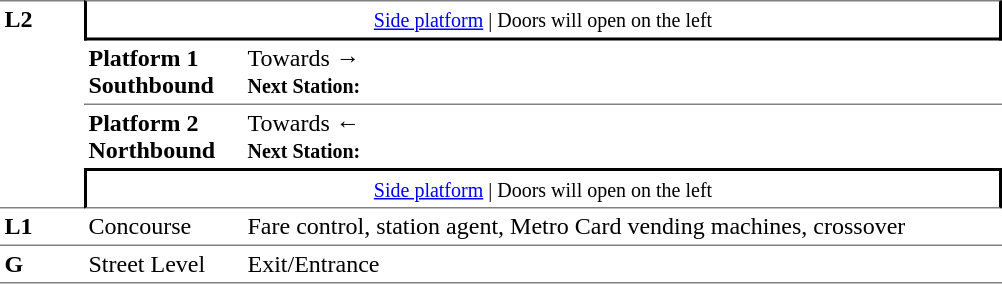<table table border=0 cellspacing=0 cellpadding=3>
<tr>
<td style="border-top:solid 1px grey;border-bottom:solid 1px grey;" width=50 rowspan=4 valign=top><strong>L2</strong></td>
<td style="border-top:solid 1px grey;border-right:solid 2px black;border-left:solid 2px black;border-bottom:solid 2px black;text-align:center;" colspan=2><small><a href='#'>Side platform</a> | Doors will open on the left </small></td>
</tr>
<tr>
<td style="border-bottom:solid 1px grey;" width=100><span><strong>Platform 1</strong><br><strong>Southbound</strong></span></td>
<td style="border-bottom:solid 1px grey;" width=500>Towards → <br><small><strong>Next Station:</strong> </small></td>
</tr>
<tr>
<td><span><strong>Platform 2</strong><br><strong>Northbound</strong></span></td>
<td><span></span>Towards ← <br><small><strong>Next Station:</strong> </small></td>
</tr>
<tr>
<td style="border-top:solid 2px black;border-right:solid 2px black;border-left:solid 2px black;border-bottom:solid 1px grey;text-align:center;" colspan=2><small><a href='#'>Side platform</a> | Doors will open on the left </small></td>
</tr>
<tr>
<td valign=top><strong>L1</strong></td>
<td valign=top>Concourse</td>
<td valign=top>Fare control, station agent, Metro Card vending machines, crossover</td>
</tr>
<tr>
<td style="border-bottom:solid 1px grey;border-top:solid 1px grey;" width=50 valign=top><strong>G</strong></td>
<td style="border-top:solid 1px grey;border-bottom:solid 1px grey;" width=100 valign=top>Street Level</td>
<td style="border-top:solid 1px grey;border-bottom:solid 1px grey;" width=500 valign=top>Exit/Entrance</td>
</tr>
</table>
